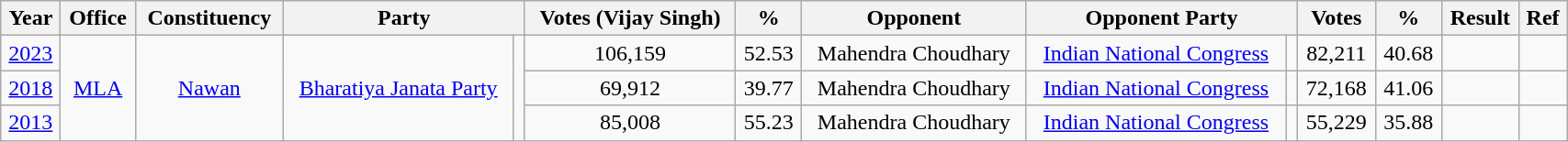<table class="wikitable" style="width:90%; text-align: center;">
<tr>
<th>Year</th>
<th>Office</th>
<th>Constituency</th>
<th colspan=2>Party</th>
<th>Votes (Vijay Singh)</th>
<th>%</th>
<th>Opponent</th>
<th colspan=2>Opponent Party</th>
<th>Votes</th>
<th>%</th>
<th>Result</th>
<th>Ref</th>
</tr>
<tr>
<td><a href='#'>2023</a></td>
<td rowspan=3><a href='#'>MLA</a></td>
<td rowspan=3><a href='#'>Nawan</a></td>
<td rowspan=3><a href='#'>Bharatiya Janata Party</a></td>
<td rowspan=3></td>
<td>106,159</td>
<td>52.53</td>
<td>Mahendra Choudhary</td>
<td><a href='#'>Indian National Congress</a></td>
<td></td>
<td>82,211</td>
<td>40.68</td>
<td></td>
<td></td>
</tr>
<tr>
<td><a href='#'>2018</a></td>
<td>69,912</td>
<td>39.77</td>
<td>Mahendra Choudhary</td>
<td><a href='#'>Indian National Congress</a></td>
<td></td>
<td>72,168</td>
<td>41.06</td>
<td></td>
<td></td>
</tr>
<tr>
<td><a href='#'>2013</a></td>
<td>85,008</td>
<td>55.23</td>
<td>Mahendra Choudhary</td>
<td><a href='#'>Indian National Congress</a></td>
<td></td>
<td>55,229</td>
<td>35.88</td>
<td></td>
<td></td>
</tr>
</table>
